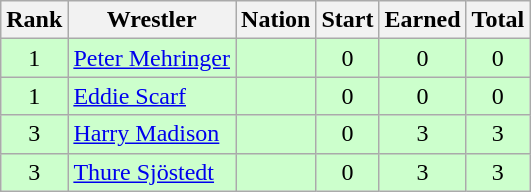<table class="wikitable sortable" style="text-align:center;">
<tr>
<th>Rank</th>
<th>Wrestler</th>
<th>Nation</th>
<th>Start</th>
<th>Earned</th>
<th>Total</th>
</tr>
<tr style="background:#cfc;">
<td>1</td>
<td align=left><a href='#'>Peter Mehringer</a></td>
<td align=left></td>
<td>0</td>
<td>0</td>
<td>0</td>
</tr>
<tr style="background:#cfc;">
<td>1</td>
<td align=left><a href='#'>Eddie Scarf</a></td>
<td align=left></td>
<td>0</td>
<td>0</td>
<td>0</td>
</tr>
<tr style="background:#cfc;">
<td>3</td>
<td align=left><a href='#'>Harry Madison</a></td>
<td align=left></td>
<td>0</td>
<td>3</td>
<td>3</td>
</tr>
<tr style="background:#cfc;">
<td>3</td>
<td align=left><a href='#'>Thure Sjöstedt</a></td>
<td align=left></td>
<td>0</td>
<td>3</td>
<td>3</td>
</tr>
</table>
